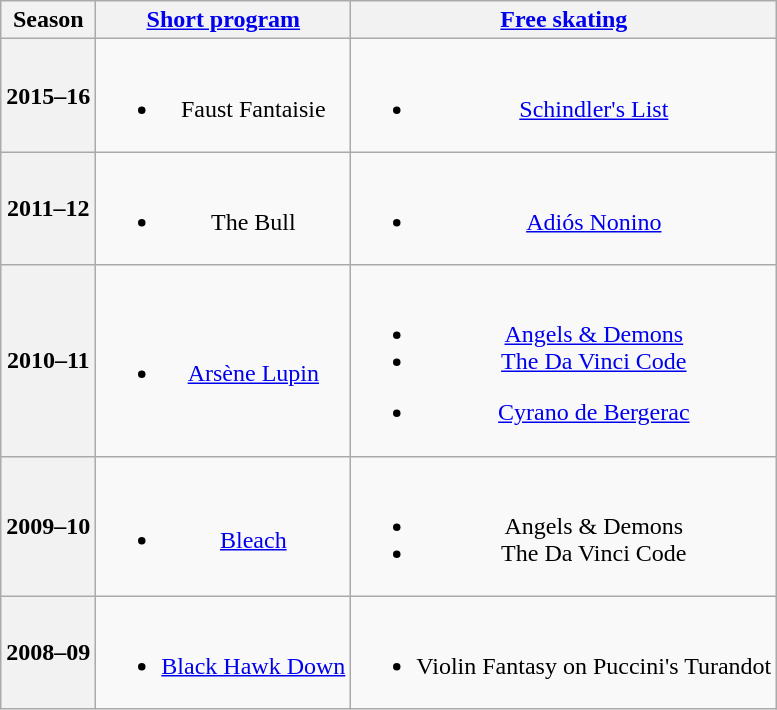<table class=wikitable style=text-align:center>
<tr>
<th>Season</th>
<th><a href='#'>Short program</a></th>
<th><a href='#'>Free skating</a></th>
</tr>
<tr>
<th>2015–16 <br> </th>
<td><br><ul><li>Faust Fantaisie <br></li></ul></td>
<td><br><ul><li><a href='#'>Schindler's List</a> <br></li></ul></td>
</tr>
<tr>
<th>2011–12 <br> </th>
<td><br><ul><li>The Bull <br></li></ul></td>
<td><br><ul><li><a href='#'>Adiós Nonino</a> <br></li></ul></td>
</tr>
<tr>
<th>2010–11 <br> </th>
<td><br><ul><li><a href='#'>Arsène Lupin</a> <br></li></ul></td>
<td><br><ul><li><a href='#'>Angels & Demons</a> <br></li><li><a href='#'>The Da Vinci Code</a> <br></li></ul><ul><li><a href='#'>Cyrano de Bergerac</a> <br></li></ul></td>
</tr>
<tr>
<th>2009–10 <br> </th>
<td><br><ul><li><a href='#'>Bleach</a> <br></li></ul></td>
<td><br><ul><li>Angels & Demons <br></li><li>The Da Vinci Code <br></li></ul></td>
</tr>
<tr>
<th>2008–09 <br> </th>
<td><br><ul><li><a href='#'>Black Hawk Down</a> <br></li></ul></td>
<td><br><ul><li>Violin Fantasy on Puccini's Turandot <br></li></ul></td>
</tr>
</table>
